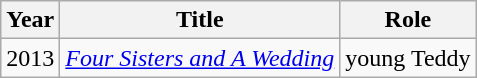<table class="wikitable">
<tr>
<th>Year</th>
<th>Title</th>
<th>Role</th>
</tr>
<tr>
<td>2013</td>
<td><em><a href='#'>Four Sisters and A Wedding</a></em></td>
<td>young Teddy</td>
</tr>
</table>
